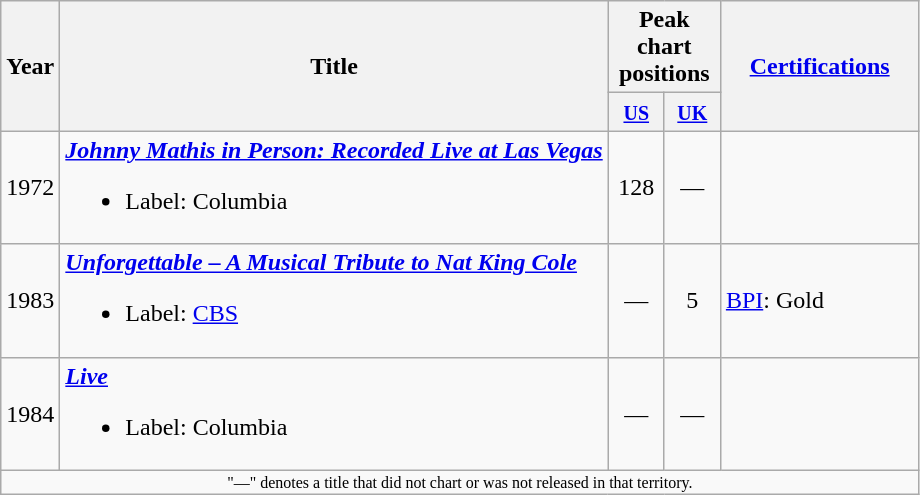<table class="wikitable">
<tr>
<th rowspan="2">Year</th>
<th rowspan="2">Title</th>
<th colspan="2">Peak chart positions</th>
<th rowspan="2" style="width:125px;"><a href='#'>Certifications</a></th>
</tr>
<tr>
<th width="30"><small><a href='#'>US</a></small></th>
<th width="30"><small><a href='#'>UK</a></small></th>
</tr>
<tr>
<td>1972</td>
<td><strong><em><a href='#'>Johnny Mathis in Person: Recorded Live at Las Vegas</a></em></strong><br><ul><li>Label: Columbia</li></ul></td>
<td style="text-align:center;">128</td>
<td style="text-align:center;">—</td>
<td></td>
</tr>
<tr>
<td>1983</td>
<td><strong><em><a href='#'>Unforgettable – A Musical Tribute to Nat King Cole</a></em></strong><br><ul><li>Label: <a href='#'>CBS</a></li></ul></td>
<td style="text-align:center;">—</td>
<td style="text-align:center;">5</td>
<td><a href='#'>BPI</a>: Gold</td>
</tr>
<tr>
<td>1984</td>
<td><strong><em><a href='#'>Live</a></em></strong><br><ul><li>Label: Columbia</li></ul></td>
<td style="text-align:center;">—</td>
<td style="text-align:center;">—</td>
<td></td>
</tr>
<tr>
<td colspan="19" style="text-align:center; font-size:8pt;">"—" denotes a title that did not chart or was not released in that territory.</td>
</tr>
</table>
